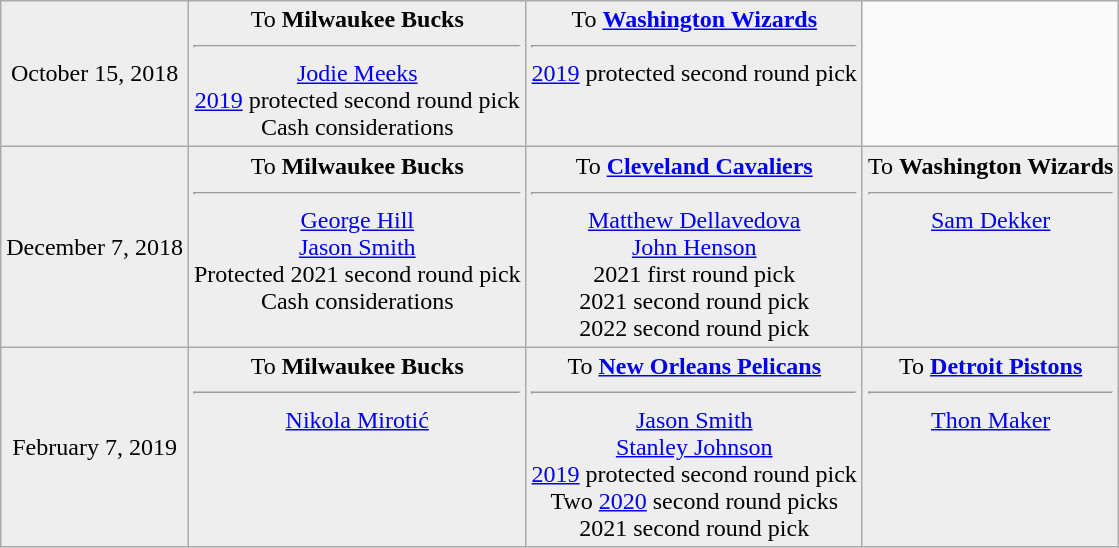<table class="wikitable" style="text-align:center;">
<tr style="background:#eee;">
<td>October 15, 2018</td>
<td style="vertical-align:top;">To <strong>Milwaukee Bucks</strong><hr><a href='#'>Jodie Meeks</a><br><a href='#'>2019</a> protected second round pick<br>Cash considerations</td>
<td style="vertical-align:top;">To <strong><a href='#'>Washington Wizards</a></strong><hr><a href='#'>2019</a> protected second round pick</td>
</tr>
<tr style="background:#eee;">
<td>December 7, 2018</td>
<td style="vertical-align:top;">To <strong>Milwaukee Bucks</strong><hr><a href='#'>George Hill</a><br><a href='#'>Jason Smith</a><br>Protected 2021 second round pick<br>Cash considerations</td>
<td style="vertical-align:top;">To <strong><a href='#'>Cleveland Cavaliers</a></strong><hr><a href='#'>Matthew Dellavedova</a><br><a href='#'>John Henson</a><br>2021 first round pick<br>2021 second round pick<br>2022 second round pick</td>
<td style="vertical-align:top;">To <strong>Washington Wizards</strong><hr><a href='#'>Sam Dekker</a></td>
</tr>
<tr style="background:#eee;">
<td>February 7, 2019 </td>
<td style="vertical-align:top;">To <strong>Milwaukee Bucks</strong><hr><a href='#'>Nikola Mirotić</a></td>
<td style="vertical-align:top;">To <strong><a href='#'>New Orleans Pelicans</a></strong><hr><a href='#'>Jason Smith</a><br><a href='#'>Stanley Johnson</a><br><a href='#'>2019</a> protected second round pick<br>Two <a href='#'>2020</a> second round picks<br>2021 second round pick</td>
<td style="vertical-align:top;">To <strong><a href='#'>Detroit Pistons</a></strong><hr><a href='#'>Thon Maker</a></td>
</tr>
</table>
